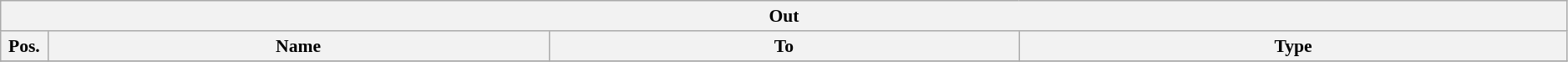<table class="wikitable" style="font-size:90%;width:99%;">
<tr>
<th colspan="4">Out</th>
</tr>
<tr>
<th width=3%>Pos.</th>
<th width=32%>Name</th>
<th width=30%>To</th>
<th width=35%>Type</th>
</tr>
<tr>
</tr>
</table>
